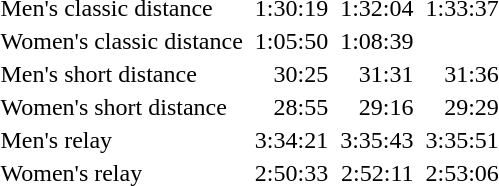<table>
<tr style="vertical-align:top;">
<td>Men's classic distance </td>
<td></td>
<td style="text-align:right;">1:30:19</td>
<td></td>
<td style="text-align:right;">1:32:04</td>
<td></td>
<td style="text-align:right;">1:33:37</td>
</tr>
<tr style="vertical-align:top;">
<td>Women's classic distance </td>
<td></td>
<td style="text-align:right;">1:05:50</td>
<td> <br></td>
<td style="text-align:right;">1:08:39</td>
<td></td>
<td style="text-align:right;"></td>
</tr>
<tr style="vertical-align:top;">
<td>Men's short distance </td>
<td></td>
<td style="text-align:right;">30:25</td>
<td></td>
<td style="text-align:right;">31:31</td>
<td></td>
<td style="text-align:right;">31:36</td>
</tr>
<tr style="vertical-align:top;">
<td>Women's short distance </td>
<td></td>
<td style="text-align:right;">28:55</td>
<td></td>
<td style="text-align:right;">29:16</td>
<td> <br> </td>
<td style="text-align:right;">29:29</td>
</tr>
<tr style="vertical-align:top;">
<td>Men's relay</td>
<td></td>
<td style="text-align:right;">3:34:21</td>
<td></td>
<td style="text-align:right;">3:35:43</td>
<td></td>
<td style="text-align:right;">3:35:51</td>
</tr>
<tr style="vertical-align:top;">
<td>Women's relay</td>
<td></td>
<td style="text-align:right;">2:50:33</td>
<td></td>
<td style="text-align:right;">2:52:11</td>
<td></td>
<td style="text-align:right;">2:53:06</td>
</tr>
</table>
